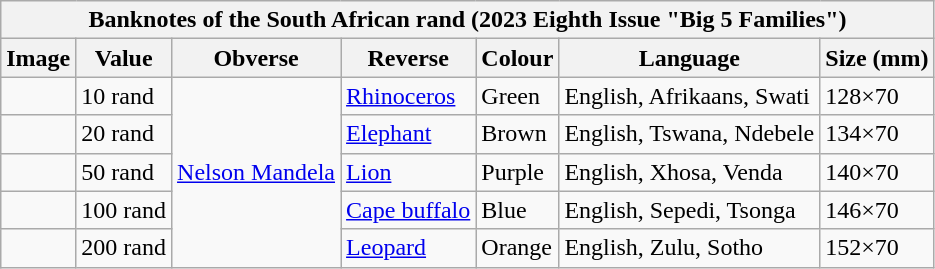<table class="wikitable" style="font-size: 100%">
<tr>
<th colspan="7">Banknotes of the South African rand (2023 Eighth Issue "Big 5 Families")</th>
</tr>
<tr>
<th>Image</th>
<th>Value</th>
<th>Obverse</th>
<th>Reverse</th>
<th>Colour</th>
<th>Language</th>
<th>Size (mm)</th>
</tr>
<tr>
<td style="text-align:center;"></td>
<td>10 rand</td>
<td rowspan="5"><a href='#'>Nelson Mandela</a></td>
<td><a href='#'>Rhinoceros</a></td>
<td>Green</td>
<td>English, Afrikaans, Swati</td>
<td>128×70</td>
</tr>
<tr>
<td style="text-align:center;"></td>
<td>20 rand</td>
<td><a href='#'>Elephant</a></td>
<td>Brown</td>
<td>English, Tswana, Ndebele</td>
<td>134×70</td>
</tr>
<tr>
<td style="text-align:center;"></td>
<td>50 rand</td>
<td><a href='#'>Lion</a></td>
<td>Purple</td>
<td>English, Xhosa, Venda</td>
<td>140×70</td>
</tr>
<tr>
<td style="text-align:center;"></td>
<td>100 rand</td>
<td><a href='#'>Cape buffalo</a></td>
<td>Blue</td>
<td>English, Sepedi, Tsonga</td>
<td>146×70</td>
</tr>
<tr>
<td style="text-align:center;"></td>
<td>200 rand</td>
<td><a href='#'>Leopard</a></td>
<td>Orange</td>
<td>English, Zulu, Sotho</td>
<td>152×70</td>
</tr>
</table>
